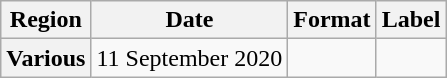<table class="wikitable plainrowheaders">
<tr>
<th scope="col">Region</th>
<th scope="col">Date</th>
<th scope="col">Format</th>
<th scope="col">Label</th>
</tr>
<tr>
<th scope="row">Various</th>
<td>11 September 2020</td>
<td></td>
<td></td>
</tr>
</table>
